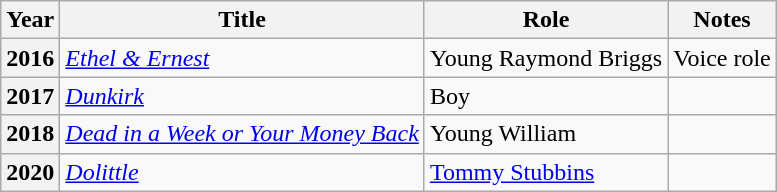<table class="wikitable sortable plainrowheaders">
<tr>
<th scope="col">Year</th>
<th scope="col">Title</th>
<th scope="col">Role</th>
<th scope="col" class="unsortable">Notes</th>
</tr>
<tr>
<th scope="row">2016</th>
<td><em><a href='#'>Ethel & Ernest</a></em></td>
<td>Young Raymond Briggs</td>
<td>Voice role</td>
</tr>
<tr>
<th scope="row">2017</th>
<td><em><a href='#'>Dunkirk</a></em></td>
<td>Boy</td>
<td></td>
</tr>
<tr>
<th scope="row">2018</th>
<td><em><a href='#'>Dead in a Week or Your Money Back</a></em></td>
<td>Young William</td>
<td></td>
</tr>
<tr>
<th scope="row">2020</th>
<td><em><a href='#'>Dolittle</a></em></td>
<td><a href='#'>Tommy Stubbins</a></td>
<td></td>
</tr>
</table>
